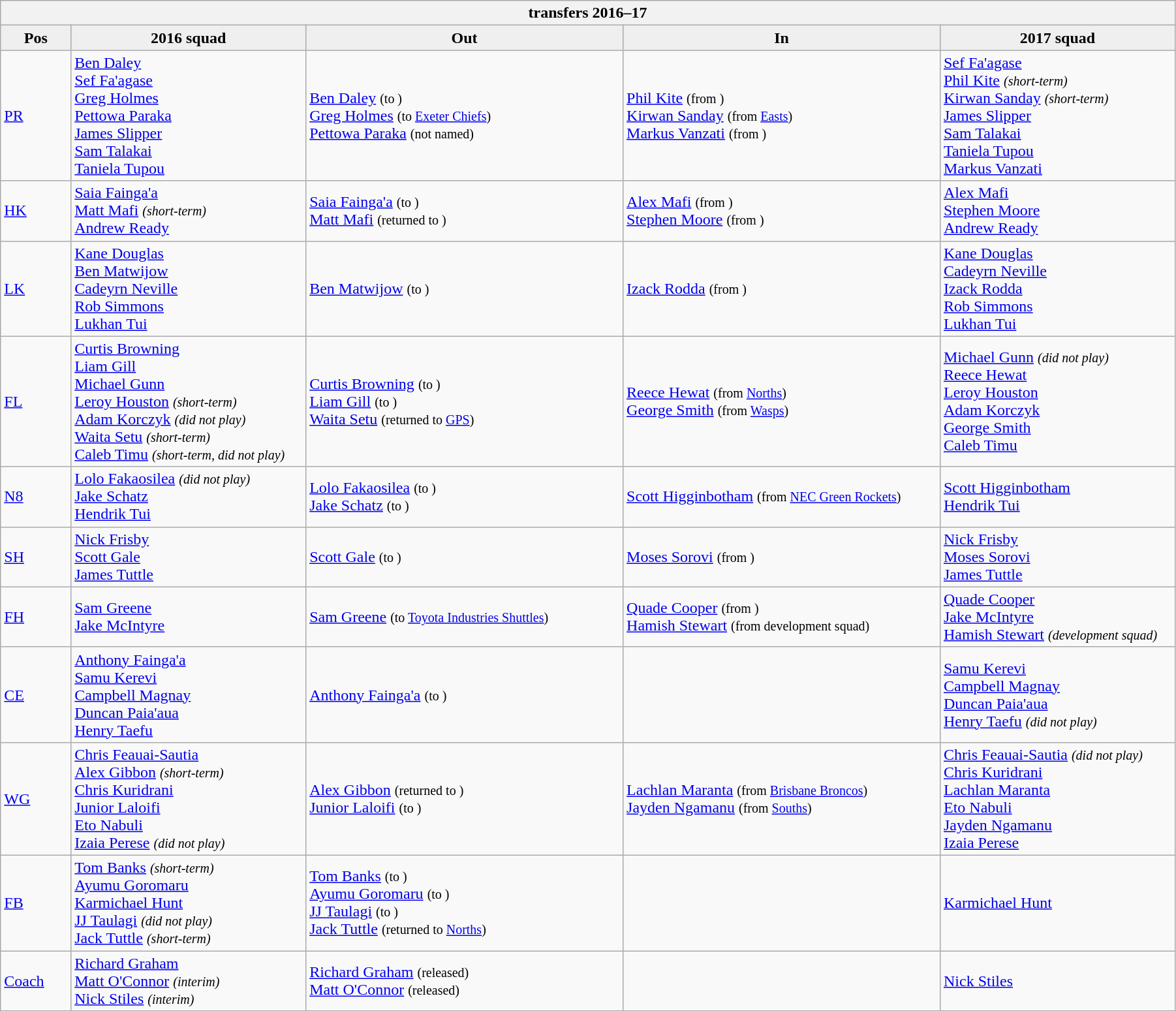<table class="wikitable" style="text-align: left; width:95%">
<tr>
<th colspan="100%"> transfers 2016–17</th>
</tr>
<tr>
<th style="background:#efefef; width:6%;">Pos</th>
<th style="background:#efefef; width:20%;">2016 squad</th>
<th style="background:#efefef; width:27%;">Out</th>
<th style="background:#efefef; width:27%;">In</th>
<th style="background:#efefef; width:20%;">2017 squad</th>
</tr>
<tr>
<td><a href='#'>PR</a></td>
<td> <a href='#'>Ben Daley</a> <br> <a href='#'>Sef Fa'agase</a> <br> <a href='#'>Greg Holmes</a> <br> <a href='#'>Pettowa Paraka</a> <br> <a href='#'>James Slipper</a> <br> <a href='#'>Sam Talakai</a> <br> <a href='#'>Taniela Tupou</a></td>
<td>  <a href='#'>Ben Daley</a> <small>(to )</small> <br>  <a href='#'>Greg Holmes</a> <small>(to  <a href='#'>Exeter Chiefs</a>)</small> <br>  <a href='#'>Pettowa Paraka</a> <small>(not named)</small></td>
<td>  <a href='#'>Phil Kite</a> <small>(from )</small> <br>  <a href='#'>Kirwan Sanday</a> <small>(from <a href='#'>Easts</a>)</small> <br>  <a href='#'>Markus Vanzati</a> <small>(from )</small></td>
<td> <a href='#'>Sef Fa'agase</a> <br> <a href='#'>Phil Kite</a> <small><em>(short-term)</em></small> <br> <a href='#'>Kirwan Sanday</a> <small><em>(short-term)</em></small> <br> <a href='#'>James Slipper</a> <br> <a href='#'>Sam Talakai</a> <br> <a href='#'>Taniela Tupou</a> <br> <a href='#'>Markus Vanzati</a></td>
</tr>
<tr>
<td><a href='#'>HK</a></td>
<td> <a href='#'>Saia Fainga'a</a> <br> <a href='#'>Matt Mafi</a> <small><em>(short-term)</em></small> <br> <a href='#'>Andrew Ready</a></td>
<td>  <a href='#'>Saia Fainga'a</a> <small>(to )</small> <br>  <a href='#'>Matt Mafi</a> <small>(returned to )</small></td>
<td>  <a href='#'>Alex Mafi</a> <small>(from )</small> <br>  <a href='#'>Stephen Moore</a> <small>(from )</small></td>
<td> <a href='#'>Alex Mafi</a> <br> <a href='#'>Stephen Moore</a> <br> <a href='#'>Andrew Ready</a></td>
</tr>
<tr>
<td><a href='#'>LK</a></td>
<td> <a href='#'>Kane Douglas</a> <br> <a href='#'>Ben Matwijow</a> <br> <a href='#'>Cadeyrn Neville</a> <br> <a href='#'>Rob Simmons</a> <br> <a href='#'>Lukhan Tui</a></td>
<td>  <a href='#'>Ben Matwijow</a> <small>(to )</small></td>
<td>  <a href='#'>Izack Rodda</a> <small>(from )</small></td>
<td> <a href='#'>Kane Douglas</a> <br> <a href='#'>Cadeyrn Neville</a> <br> <a href='#'>Izack Rodda</a> <br> <a href='#'>Rob Simmons</a> <br> <a href='#'>Lukhan Tui</a></td>
</tr>
<tr>
<td><a href='#'>FL</a></td>
<td> <a href='#'>Curtis Browning</a> <br> <a href='#'>Liam Gill</a> <br> <a href='#'>Michael Gunn</a> <br> <a href='#'>Leroy Houston</a> <small><em>(short-term)</em></small> <br> <a href='#'>Adam Korczyk</a> <small><em>(did not play)</em></small> <br> <a href='#'>Waita Setu</a> <small><em>(short-term)</em></small> <br> <a href='#'>Caleb Timu</a> <small><em>(short-term, did not play)</em></small></td>
<td>  <a href='#'>Curtis Browning</a> <small>(to )</small> <br>  <a href='#'>Liam Gill</a> <small>(to )</small> <br>  <a href='#'>Waita Setu</a> <small>(returned to <a href='#'>GPS</a>)</small></td>
<td>  <a href='#'>Reece Hewat</a> <small>(from <a href='#'>Norths</a>)</small> <br>  <a href='#'>George Smith</a> <small>(from  <a href='#'>Wasps</a>)</small></td>
<td> <a href='#'>Michael Gunn</a> <small><em>(did not play)</em></small> <br> <a href='#'>Reece Hewat</a> <br> <a href='#'>Leroy Houston</a> <br> <a href='#'>Adam Korczyk</a> <br> <a href='#'>George Smith</a> <br> <a href='#'>Caleb Timu</a></td>
</tr>
<tr>
<td><a href='#'>N8</a></td>
<td> <a href='#'>Lolo Fakaosilea</a> <small><em>(did not play)</em></small> <br> <a href='#'>Jake Schatz</a> <br> <a href='#'>Hendrik Tui</a></td>
<td>  <a href='#'>Lolo Fakaosilea</a> <small>(to )</small> <br>  <a href='#'>Jake Schatz</a> <small>(to )</small></td>
<td>  <a href='#'>Scott Higginbotham</a> <small>(from  <a href='#'>NEC Green Rockets</a>)</small></td>
<td> <a href='#'>Scott Higginbotham</a> <br> <a href='#'>Hendrik Tui</a></td>
</tr>
<tr>
<td><a href='#'>SH</a></td>
<td> <a href='#'>Nick Frisby</a> <br> <a href='#'>Scott Gale</a> <br> <a href='#'>James Tuttle</a></td>
<td>  <a href='#'>Scott Gale</a> <small>(to )</small></td>
<td>  <a href='#'>Moses Sorovi</a> <small>(from )</small></td>
<td> <a href='#'>Nick Frisby</a> <br> <a href='#'>Moses Sorovi</a> <br> <a href='#'>James Tuttle</a></td>
</tr>
<tr>
<td><a href='#'>FH</a></td>
<td> <a href='#'>Sam Greene</a> <br> <a href='#'>Jake McIntyre</a></td>
<td>  <a href='#'>Sam Greene</a> <small>(to  <a href='#'>Toyota Industries Shuttles</a>)</small></td>
<td>  <a href='#'>Quade Cooper</a> <small>(from )</small> <br>  <a href='#'>Hamish Stewart</a> <small>(from development squad)</small></td>
<td> <a href='#'>Quade Cooper</a> <br> <a href='#'>Jake McIntyre</a> <br> <a href='#'>Hamish Stewart</a> <small><em>(development squad)</em></small></td>
</tr>
<tr>
<td><a href='#'>CE</a></td>
<td> <a href='#'>Anthony Fainga'a</a> <br> <a href='#'>Samu Kerevi</a> <br> <a href='#'>Campbell Magnay</a> <br> <a href='#'>Duncan Paia'aua</a> <br> <a href='#'>Henry Taefu</a></td>
<td>  <a href='#'>Anthony Fainga'a</a> <small>(to )</small></td>
<td></td>
<td> <a href='#'>Samu Kerevi</a> <br> <a href='#'>Campbell Magnay</a> <br> <a href='#'>Duncan Paia'aua</a> <br> <a href='#'>Henry Taefu</a> <small><em>(did not play)</em></small></td>
</tr>
<tr>
<td><a href='#'>WG</a></td>
<td> <a href='#'>Chris Feauai-Sautia</a> <br> <a href='#'>Alex Gibbon</a> <small><em>(short-term)</em></small> <br> <a href='#'>Chris Kuridrani</a> <br> <a href='#'>Junior Laloifi</a> <br> <a href='#'>Eto Nabuli</a> <br> <a href='#'>Izaia Perese</a> <small><em>(did not play)</em></small></td>
<td>  <a href='#'>Alex Gibbon</a> <small>(returned to )</small> <br>  <a href='#'>Junior Laloifi</a> <small>(to )</small></td>
<td>  <a href='#'>Lachlan Maranta</a> <small>(from <a href='#'>Brisbane Broncos</a>)</small> <br>  <a href='#'>Jayden Ngamanu</a> <small>(from <a href='#'>Souths</a>)</small></td>
<td> <a href='#'>Chris Feauai-Sautia</a> <small><em>(did not play)</em></small> <br> <a href='#'>Chris Kuridrani</a> <br> <a href='#'>Lachlan Maranta</a> <br> <a href='#'>Eto Nabuli</a> <br> <a href='#'>Jayden Ngamanu</a> <br> <a href='#'>Izaia Perese</a></td>
</tr>
<tr>
<td><a href='#'>FB</a></td>
<td> <a href='#'>Tom Banks</a> <small><em>(short-term)</em></small> <br> <a href='#'>Ayumu Goromaru</a> <br> <a href='#'>Karmichael Hunt</a> <br> <a href='#'>JJ Taulagi</a> <small><em>(did not play)</em></small> <br> <a href='#'>Jack Tuttle</a> <small><em>(short-term)</em></small></td>
<td>  <a href='#'>Tom Banks</a> <small>(to )</small> <br>  <a href='#'>Ayumu Goromaru</a> <small>(to )</small> <br>  <a href='#'>JJ Taulagi</a> <small>(to )</small> <br>  <a href='#'>Jack Tuttle</a> <small>(returned to <a href='#'>Norths</a>)</small></td>
<td></td>
<td> <a href='#'>Karmichael Hunt</a></td>
</tr>
<tr>
<td><a href='#'>Coach</a></td>
<td> <a href='#'>Richard Graham</a> <br> <a href='#'>Matt O'Connor</a> <small><em>(interim)</em></small> <br> <a href='#'>Nick Stiles</a> <small><em>(interim)</em></small></td>
<td>  <a href='#'>Richard Graham</a> <small>(released)</small> <br>  <a href='#'>Matt O'Connor</a> <small>(released)</small></td>
<td></td>
<td> <a href='#'>Nick Stiles</a></td>
</tr>
</table>
